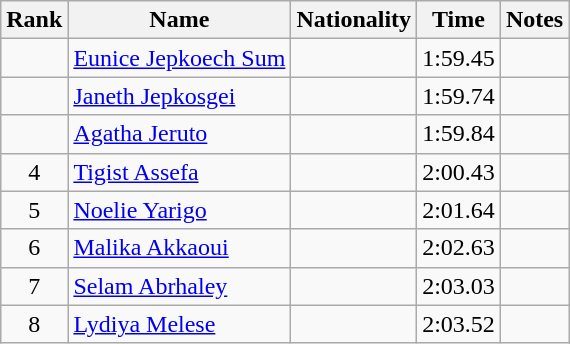<table class="wikitable sortable" style="text-align:center">
<tr>
<th>Rank</th>
<th>Name</th>
<th>Nationality</th>
<th>Time</th>
<th>Notes</th>
</tr>
<tr>
<td></td>
<td align=left><a href='#'>Eunice Jepkoech Sum</a></td>
<td align=left></td>
<td>1:59.45</td>
<td></td>
</tr>
<tr>
<td></td>
<td align=left><a href='#'>Janeth Jepkosgei</a></td>
<td align=left></td>
<td>1:59.74</td>
<td></td>
</tr>
<tr>
<td></td>
<td align=left><a href='#'>Agatha Jeruto</a></td>
<td align=left></td>
<td>1:59.84</td>
<td></td>
</tr>
<tr>
<td>4</td>
<td align=left><a href='#'>Tigist Assefa</a></td>
<td align=left></td>
<td>2:00.43</td>
<td></td>
</tr>
<tr>
<td>5</td>
<td align=left><a href='#'>Noelie Yarigo</a></td>
<td align=left></td>
<td>2:01.64</td>
<td></td>
</tr>
<tr>
<td>6</td>
<td align=left><a href='#'>Malika Akkaoui</a></td>
<td align=left></td>
<td>2:02.63</td>
<td></td>
</tr>
<tr>
<td>7</td>
<td align=left><a href='#'>Selam Abrhaley</a></td>
<td align=left></td>
<td>2:03.03</td>
<td></td>
</tr>
<tr>
<td>8</td>
<td align=left><a href='#'>Lydiya Melese</a></td>
<td align=left></td>
<td>2:03.52</td>
<td></td>
</tr>
</table>
